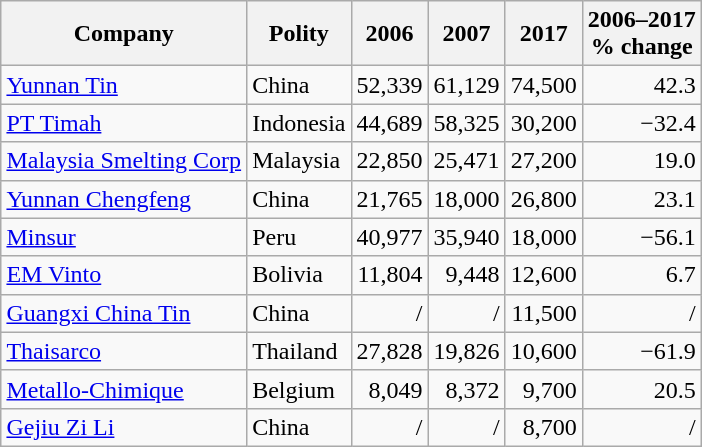<table class="wikitable sortable" style="text-align:right;float:right">
<tr>
<th>Company</th>
<th>Polity</th>
<th>2006</th>
<th>2007</th>
<th>2017</th>
<th>2006–2017<br>% change</th>
</tr>
<tr>
<td style="text-align:left"><a href='#'>Yunnan Tin</a></td>
<td style="text-align:left">China</td>
<td>52,339</td>
<td>61,129</td>
<td>74,500</td>
<td>42.3</td>
</tr>
<tr>
<td style="text-align:left"><a href='#'>PT Timah</a></td>
<td style="text-align:left">Indonesia</td>
<td>44,689</td>
<td>58,325</td>
<td>30,200</td>
<td>−32.4</td>
</tr>
<tr>
<td style="text-align:left"><a href='#'>Malaysia Smelting Corp</a></td>
<td style="text-align:left">Malaysia</td>
<td>22,850</td>
<td>25,471</td>
<td>27,200</td>
<td>19.0</td>
</tr>
<tr>
<td style="text-align:left"><a href='#'>Yunnan Chengfeng</a></td>
<td style="text-align:left">China</td>
<td>21,765</td>
<td>18,000</td>
<td>26,800</td>
<td>23.1</td>
</tr>
<tr>
<td style="text-align:left"><a href='#'>Minsur</a></td>
<td style="text-align:left">Peru</td>
<td>40,977</td>
<td>35,940</td>
<td>18,000</td>
<td>−56.1</td>
</tr>
<tr>
<td style="text-align:left"><a href='#'>EM Vinto</a></td>
<td style="text-align:left">Bolivia</td>
<td>11,804</td>
<td>9,448</td>
<td>12,600</td>
<td>6.7</td>
</tr>
<tr>
<td style="text-align:left"><a href='#'>Guangxi China Tin</a></td>
<td style="text-align:left">China</td>
<td>/</td>
<td>/</td>
<td>11,500</td>
<td>/</td>
</tr>
<tr>
<td style="text-align:left"><a href='#'>Thaisarco</a></td>
<td style="text-align:left">Thailand</td>
<td>27,828</td>
<td>19,826</td>
<td>10,600</td>
<td>−61.9</td>
</tr>
<tr>
<td style="text-align:left"><a href='#'>Metallo-Chimique</a></td>
<td style="text-align:left">Belgium</td>
<td>8,049</td>
<td>8,372</td>
<td>9,700</td>
<td>20.5</td>
</tr>
<tr>
<td style="text-align:left"><a href='#'>Gejiu Zi Li</a></td>
<td style="text-align:left">China</td>
<td>/</td>
<td>/</td>
<td>8,700</td>
<td>/</td>
</tr>
</table>
